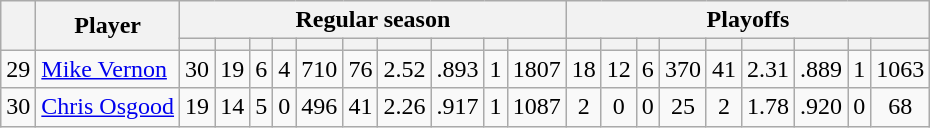<table class="wikitable plainrowheaders" style="text-align:center;">
<tr>
<th scope="col" rowspan="2"></th>
<th scope="col" rowspan="2">Player</th>
<th scope=colgroup colspan=10>Regular season</th>
<th scope=colgroup colspan=9>Playoffs</th>
</tr>
<tr>
<th scope="col"></th>
<th scope="col"></th>
<th scope="col"></th>
<th scope="col"></th>
<th scope="col"></th>
<th scope="col"></th>
<th scope="col"></th>
<th scope="col"></th>
<th scope="col"></th>
<th scope="col"></th>
<th scope="col"></th>
<th scope="col"></th>
<th scope="col"></th>
<th scope="col"></th>
<th scope="col"></th>
<th scope="col"></th>
<th scope="col"></th>
<th scope="col"></th>
<th scope="col"></th>
</tr>
<tr>
<td scope="row">29</td>
<td align="left"><a href='#'>Mike Vernon</a></td>
<td>30</td>
<td>19</td>
<td>6</td>
<td>4</td>
<td>710</td>
<td>76</td>
<td>2.52</td>
<td>.893</td>
<td>1</td>
<td>1807</td>
<td>18</td>
<td>12</td>
<td>6</td>
<td>370</td>
<td>41</td>
<td>2.31</td>
<td>.889</td>
<td>1</td>
<td>1063</td>
</tr>
<tr>
<td scope="row">30</td>
<td align="left"><a href='#'>Chris Osgood</a></td>
<td>19</td>
<td>14</td>
<td>5</td>
<td>0</td>
<td>496</td>
<td>41</td>
<td>2.26</td>
<td>.917</td>
<td>1</td>
<td>1087</td>
<td>2</td>
<td>0</td>
<td>0</td>
<td>25</td>
<td>2</td>
<td>1.78</td>
<td>.920</td>
<td>0</td>
<td>68</td>
</tr>
</table>
